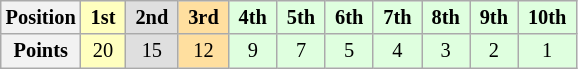<table class="wikitable" style="font-size:85%; text-align:center">
<tr>
<th>Position</th>
<td style="background:#ffffbf;"> <strong>1st</strong> </td>
<td style="background:#dfdfdf;"> <strong>2nd</strong> </td>
<td style="background:#ffdf9f;"> <strong>3rd</strong> </td>
<td style="background:#dfffdf;"> <strong>4th</strong> </td>
<td style="background:#dfffdf;"> <strong>5th</strong> </td>
<td style="background:#dfffdf;"> <strong>6th</strong> </td>
<td style="background:#dfffdf;"> <strong>7th</strong> </td>
<td style="background:#dfffdf;"> <strong>8th</strong> </td>
<td style="background:#dfffdf;"> <strong>9th</strong> </td>
<td style="background:#dfffdf;"> <strong>10th</strong> </td>
</tr>
<tr>
<th>Points</th>
<td style="background:#ffffbf;">20</td>
<td style="background:#dfdfdf;">15</td>
<td style="background:#ffdf9f;">12</td>
<td style="background:#dfffdf;">9</td>
<td style="background:#dfffdf;">7</td>
<td style="background:#dfffdf;">5</td>
<td style="background:#dfffdf;">4</td>
<td style="background:#dfffdf;">3</td>
<td style="background:#dfffdf;">2</td>
<td style="background:#dfffdf;">1</td>
</tr>
</table>
